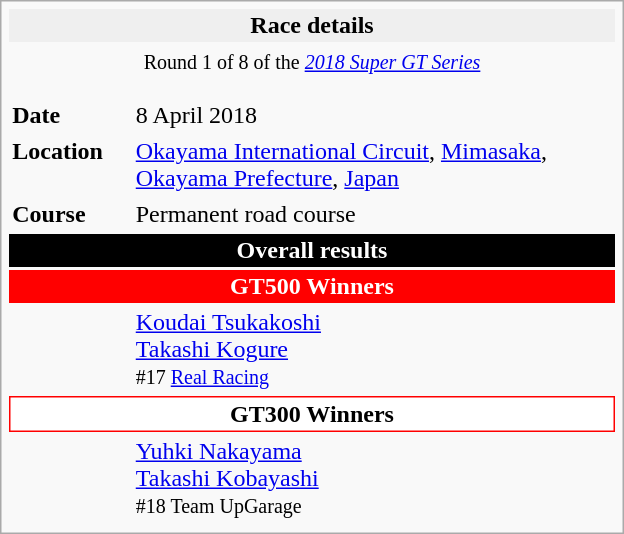<table class="infobox" cellpadding="2" style="float:right; float:right; width:26em;">
<tr>
<th colspan="3" style="background:#efefef; text-align:center">Race details</th>
</tr>
<tr>
<td colspan="3" style="text-align:center;"><small>Round 1 of 8 of the <em><a href='#'>2018 Super GT Series</a></em></small></td>
</tr>
<tr>
<td colspan="3" style="text-align:center;"></td>
</tr>
<tr>
<td colspan="3" style="text-align:center;"></td>
</tr>
<tr>
<td style="width: 20%;"><strong>Date</strong></td>
<td>8 April 2018</td>
</tr>
<tr>
<td><strong>Location</strong></td>
<td colspan=2><a href='#'>Okayama International Circuit</a>, <a href='#'>Mimasaka</a>, <a href='#'>Okayama Prefecture</a>, <a href='#'>Japan</a></td>
</tr>
<tr>
<td><strong>Course</strong></td>
<td colspan=2>Permanent road course<br></td>
</tr>
<tr>
<td colspan="3" style="text-align:center; background:#000000; color:#FFFFFF;"><strong>Overall results</strong></td>
</tr>
<tr>
<th colspan="3" style="background:red; color: #FFFFFF; text-align:center;">GT500 Winners</th>
</tr>
<tr>
<td></td>
<td> <a href='#'>Koudai Tsukakoshi</a><br> <a href='#'>Takashi Kogure</a><br><small>#17 <a href='#'>Real Racing</a></small></td>
</tr>
<tr>
<th colspan="3" style="background:#FFFFFF; border:1px solid red; text-align:center">GT300 Winners</th>
</tr>
<tr>
<td></td>
<td> <a href='#'>Yuhki Nakayama</a><br> <a href='#'>Takashi Kobayashi</a><br><small>#18 Team UpGarage</small></td>
</tr>
<tr>
</tr>
</table>
